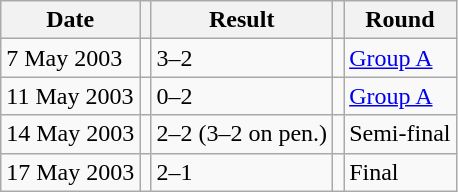<table class="wikitable">
<tr>
<th>Date</th>
<th></th>
<th>Result</th>
<th></th>
<th>Round</th>
</tr>
<tr>
<td>7 May 2003</td>
<td></td>
<td>3–2</td>
<td></td>
<td><a href='#'>Group A</a></td>
</tr>
<tr>
<td>11 May 2003</td>
<td></td>
<td>0–2</td>
<td></td>
<td><a href='#'>Group A</a></td>
</tr>
<tr>
<td>14 May 2003</td>
<td></td>
<td>2–2 (3–2 on pen.)</td>
<td></td>
<td>Semi-final</td>
</tr>
<tr>
<td>17 May 2003</td>
<td></td>
<td>2–1</td>
<td></td>
<td>Final</td>
</tr>
</table>
